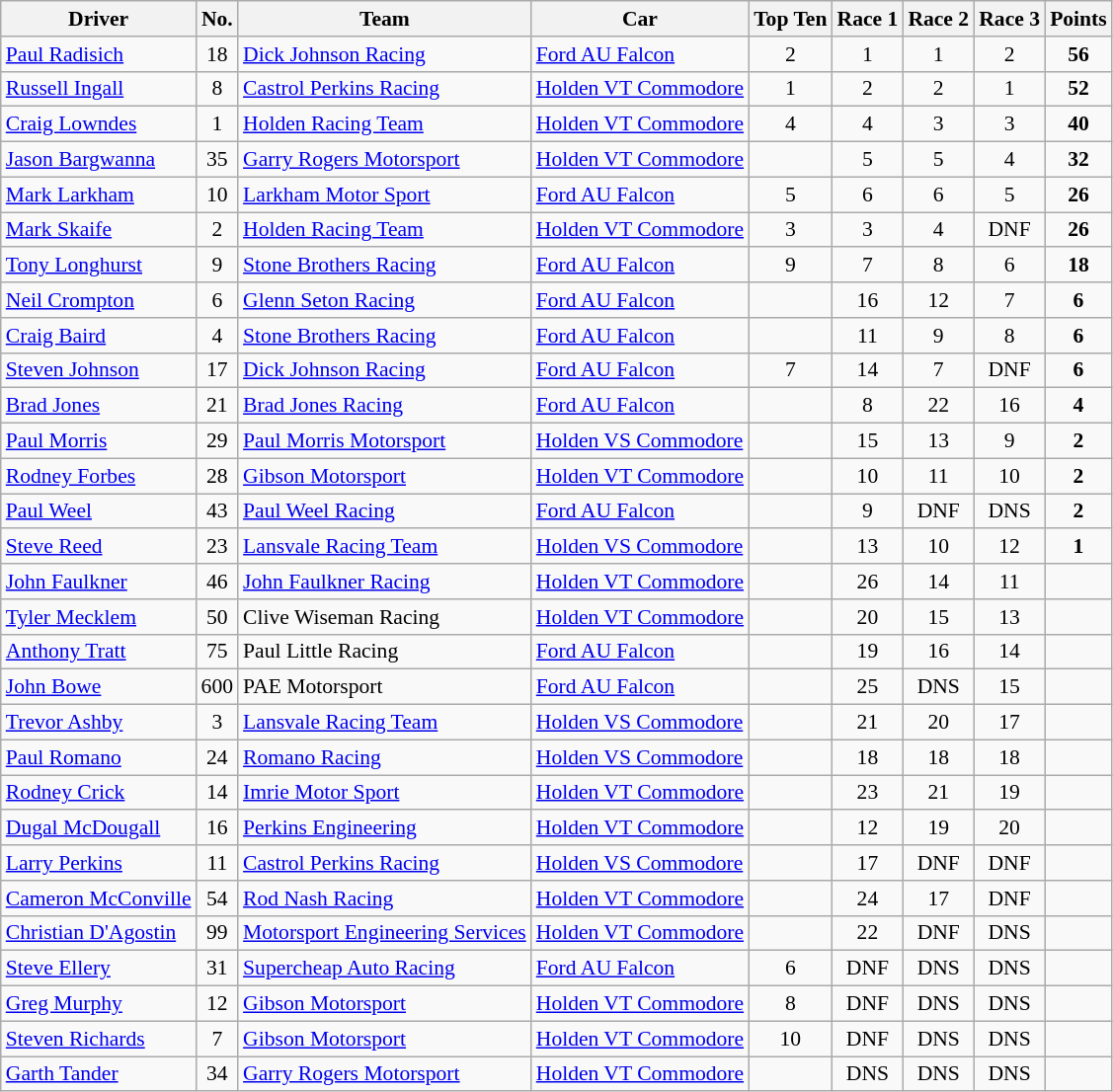<table class="wikitable" style="font-size: 90%">
<tr>
<th>Driver</th>
<th>No.</th>
<th>Team</th>
<th>Car</th>
<th>Top Ten</th>
<th>Race 1</th>
<th>Race 2</th>
<th>Race 3</th>
<th>Points</th>
</tr>
<tr>
<td> <a href='#'>Paul Radisich</a></td>
<td align="center">18</td>
<td><a href='#'>Dick Johnson Racing</a></td>
<td><a href='#'>Ford AU Falcon</a></td>
<td align="center">2</td>
<td align="center">1</td>
<td align="center">1</td>
<td align="center">2</td>
<td align="center"><strong>56</strong></td>
</tr>
<tr>
<td> <a href='#'>Russell Ingall</a></td>
<td align="center">8</td>
<td><a href='#'>Castrol Perkins Racing</a></td>
<td><a href='#'>Holden VT Commodore</a></td>
<td align="center">1</td>
<td align="center">2</td>
<td align="center">2</td>
<td align="center">1</td>
<td align="center"><strong>52</strong></td>
</tr>
<tr>
<td> <a href='#'>Craig Lowndes</a></td>
<td align="center">1</td>
<td><a href='#'>Holden Racing Team</a></td>
<td><a href='#'>Holden VT Commodore</a></td>
<td align="center">4</td>
<td align="center">4</td>
<td align="center">3</td>
<td align="center">3</td>
<td align="center"><strong>40</strong></td>
</tr>
<tr>
<td> <a href='#'>Jason Bargwanna</a></td>
<td align="center">35</td>
<td><a href='#'>Garry Rogers Motorsport</a></td>
<td><a href='#'>Holden VT Commodore</a></td>
<td></td>
<td align="center">5</td>
<td align="center">5</td>
<td align="center">4</td>
<td align="center"><strong>32</strong></td>
</tr>
<tr>
<td> <a href='#'>Mark Larkham</a></td>
<td align="center">10</td>
<td><a href='#'>Larkham Motor Sport</a></td>
<td><a href='#'>Ford AU Falcon</a></td>
<td align="center">5</td>
<td align="center">6</td>
<td align="center">6</td>
<td align="center">5</td>
<td align="center"><strong>26</strong></td>
</tr>
<tr>
<td> <a href='#'>Mark Skaife</a></td>
<td align="center">2</td>
<td><a href='#'>Holden Racing Team</a></td>
<td><a href='#'>Holden VT Commodore</a></td>
<td align="center">3</td>
<td align="center">3</td>
<td align="center">4</td>
<td align="center">DNF</td>
<td align="center"><strong>26</strong></td>
</tr>
<tr>
<td> <a href='#'>Tony Longhurst</a></td>
<td align="center">9</td>
<td><a href='#'>Stone Brothers Racing</a></td>
<td><a href='#'>Ford AU Falcon</a></td>
<td align="center">9</td>
<td align="center">7</td>
<td align="center">8</td>
<td align="center">6</td>
<td align="center"><strong>18</strong></td>
</tr>
<tr>
<td> <a href='#'>Neil Crompton</a></td>
<td align="center">6</td>
<td><a href='#'>Glenn Seton Racing</a></td>
<td><a href='#'>Ford AU Falcon</a></td>
<td></td>
<td align="center">16</td>
<td align="center">12</td>
<td align="center">7</td>
<td align="center"><strong>6</strong></td>
</tr>
<tr>
<td> <a href='#'>Craig Baird</a></td>
<td align="center">4</td>
<td><a href='#'>Stone Brothers Racing</a></td>
<td><a href='#'>Ford AU Falcon</a></td>
<td></td>
<td align="center">11</td>
<td align="center">9</td>
<td align="center">8</td>
<td align="center"><strong>6</strong></td>
</tr>
<tr>
<td> <a href='#'>Steven Johnson</a></td>
<td align="center">17</td>
<td><a href='#'>Dick Johnson Racing</a></td>
<td><a href='#'>Ford AU Falcon</a></td>
<td align="center">7</td>
<td align="center">14</td>
<td align="center">7</td>
<td align="center">DNF</td>
<td align="center"><strong>6</strong></td>
</tr>
<tr>
<td> <a href='#'>Brad Jones</a></td>
<td align="center">21</td>
<td><a href='#'>Brad Jones Racing</a></td>
<td><a href='#'>Ford AU Falcon</a></td>
<td></td>
<td align="center">8</td>
<td align="center">22</td>
<td align="center">16</td>
<td align="center"><strong>4</strong></td>
</tr>
<tr>
<td> <a href='#'>Paul Morris</a></td>
<td align="center">29</td>
<td><a href='#'>Paul Morris Motorsport</a></td>
<td><a href='#'>Holden VS Commodore</a></td>
<td></td>
<td align="center">15</td>
<td align="center">13</td>
<td align="center">9</td>
<td align="center"><strong>2</strong></td>
</tr>
<tr>
<td> <a href='#'>Rodney Forbes</a></td>
<td align="center">28</td>
<td><a href='#'>Gibson Motorsport</a></td>
<td><a href='#'>Holden VT Commodore</a></td>
<td></td>
<td align="center">10</td>
<td align="center">11</td>
<td align="center">10</td>
<td align="center"><strong>2</strong></td>
</tr>
<tr>
<td> <a href='#'>Paul Weel</a></td>
<td align="center">43</td>
<td><a href='#'>Paul Weel Racing</a></td>
<td><a href='#'>Ford AU Falcon</a></td>
<td></td>
<td align="center">9</td>
<td align="center">DNF</td>
<td align="center">DNS</td>
<td align="center"><strong>2</strong></td>
</tr>
<tr>
<td> <a href='#'>Steve Reed</a></td>
<td align="center">23</td>
<td><a href='#'>Lansvale Racing Team</a></td>
<td><a href='#'>Holden VS Commodore</a></td>
<td></td>
<td align="center">13</td>
<td align="center">10</td>
<td align="center">12</td>
<td align="center"><strong>1</strong></td>
</tr>
<tr>
<td> <a href='#'>John Faulkner</a></td>
<td align="center">46</td>
<td><a href='#'>John Faulkner Racing</a></td>
<td><a href='#'>Holden VT Commodore</a></td>
<td></td>
<td align="center">26</td>
<td align="center">14</td>
<td align="center">11</td>
<td></td>
</tr>
<tr>
<td> <a href='#'>Tyler Mecklem</a></td>
<td align="center">50</td>
<td>Clive Wiseman Racing</td>
<td><a href='#'>Holden VT Commodore</a></td>
<td></td>
<td align="center">20</td>
<td align="center">15</td>
<td align="center">13</td>
<td></td>
</tr>
<tr>
<td> <a href='#'>Anthony Tratt</a></td>
<td align="center">75</td>
<td>Paul Little Racing</td>
<td><a href='#'>Ford AU Falcon</a></td>
<td></td>
<td align="center">19</td>
<td align="center">16</td>
<td align="center">14</td>
<td></td>
</tr>
<tr>
<td> <a href='#'>John Bowe</a></td>
<td align="center">600</td>
<td>PAE Motorsport</td>
<td><a href='#'>Ford AU Falcon</a></td>
<td></td>
<td align="center">25</td>
<td align="center">DNS</td>
<td align="center">15</td>
<td></td>
</tr>
<tr>
<td> <a href='#'>Trevor Ashby</a></td>
<td align="center">3</td>
<td><a href='#'>Lansvale Racing Team</a></td>
<td><a href='#'>Holden VS Commodore</a></td>
<td></td>
<td align="center">21</td>
<td align="center">20</td>
<td align="center">17</td>
<td></td>
</tr>
<tr>
<td> <a href='#'>Paul Romano</a></td>
<td align="center">24</td>
<td><a href='#'>Romano Racing</a></td>
<td><a href='#'>Holden VS Commodore</a></td>
<td></td>
<td align="center">18</td>
<td align="center">18</td>
<td align="center">18</td>
<td></td>
</tr>
<tr>
<td> <a href='#'>Rodney Crick</a></td>
<td align="center">14</td>
<td><a href='#'>Imrie Motor Sport</a></td>
<td><a href='#'>Holden VT Commodore</a></td>
<td></td>
<td align="center">23</td>
<td align="center">21</td>
<td align="center">19</td>
<td></td>
</tr>
<tr>
<td> <a href='#'>Dugal McDougall</a></td>
<td align="center">16</td>
<td><a href='#'>Perkins Engineering</a></td>
<td><a href='#'>Holden VT Commodore</a></td>
<td></td>
<td align="center">12</td>
<td align="center">19</td>
<td align="center">20</td>
<td></td>
</tr>
<tr>
<td> <a href='#'>Larry Perkins</a></td>
<td align="center">11</td>
<td><a href='#'>Castrol Perkins Racing</a></td>
<td><a href='#'>Holden VS Commodore</a></td>
<td></td>
<td align="center">17</td>
<td align="center">DNF</td>
<td align="center">DNF</td>
<td></td>
</tr>
<tr>
<td> <a href='#'>Cameron McConville</a></td>
<td align="center">54</td>
<td><a href='#'>Rod Nash Racing</a></td>
<td><a href='#'>Holden VT Commodore</a></td>
<td></td>
<td align="center">24</td>
<td align="center">17</td>
<td align="center">DNF</td>
<td></td>
</tr>
<tr>
<td> <a href='#'>Christian D'Agostin</a></td>
<td align="center">99</td>
<td><a href='#'>Motorsport Engineering Services</a></td>
<td><a href='#'>Holden VT Commodore</a></td>
<td></td>
<td align="center">22</td>
<td align="center">DNF</td>
<td align="center">DNS</td>
<td></td>
</tr>
<tr>
<td> <a href='#'>Steve Ellery</a></td>
<td align="center">31</td>
<td><a href='#'>Supercheap Auto Racing</a></td>
<td><a href='#'>Ford AU Falcon</a></td>
<td align="center">6</td>
<td align="center">DNF</td>
<td align="center">DNS</td>
<td align="center">DNS</td>
<td></td>
</tr>
<tr>
<td> <a href='#'>Greg Murphy</a></td>
<td align="center">12</td>
<td><a href='#'>Gibson Motorsport</a></td>
<td><a href='#'>Holden VT Commodore</a></td>
<td align="center">8</td>
<td align="center">DNF</td>
<td align="center">DNS</td>
<td align="center">DNS</td>
<td></td>
</tr>
<tr>
<td> <a href='#'>Steven Richards</a></td>
<td align="center">7</td>
<td><a href='#'>Gibson Motorsport</a></td>
<td><a href='#'>Holden VT Commodore</a></td>
<td align="center">10</td>
<td align="center">DNF</td>
<td align="center">DNS</td>
<td align="center">DNS</td>
<td></td>
</tr>
<tr>
<td> <a href='#'>Garth Tander</a></td>
<td align="center">34</td>
<td><a href='#'>Garry Rogers Motorsport</a></td>
<td><a href='#'>Holden VT Commodore</a></td>
<td></td>
<td align="center">DNS</td>
<td align="center">DNS</td>
<td align="center">DNS</td>
<td></td>
</tr>
</table>
